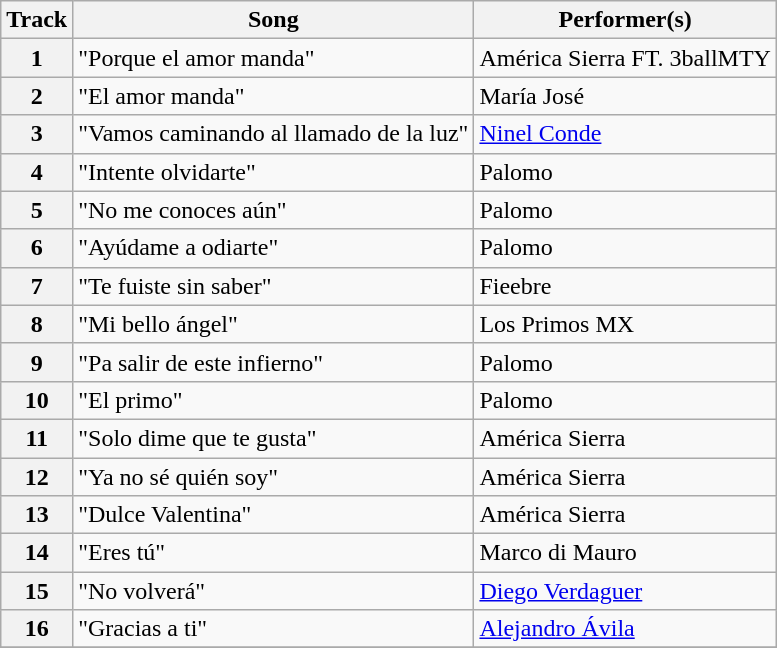<table class="wikitable plainrowheaders">
<tr>
<th scope="col">Track</th>
<th scope="col">Song</th>
<th scope="col">Performer(s)</th>
</tr>
<tr>
<th scope="row">1</th>
<td>"Porque el amor manda"</td>
<td>América Sierra FT. 3ballMTY</td>
</tr>
<tr>
<th scope="row">2</th>
<td>"El amor manda"</td>
<td>María José</td>
</tr>
<tr>
<th scope="row">3</th>
<td>"Vamos caminando al llamado de la luz"</td>
<td><a href='#'>Ninel Conde</a></td>
</tr>
<tr>
<th scope="row">4</th>
<td>"Intente olvidarte"</td>
<td>Palomo</td>
</tr>
<tr>
<th scope="row">5</th>
<td>"No me conoces aún"</td>
<td>Palomo</td>
</tr>
<tr>
<th scope="row">6</th>
<td>"Ayúdame a odiarte"</td>
<td>Palomo</td>
</tr>
<tr>
<th scope="row">7</th>
<td>"Te fuiste sin saber"</td>
<td>Fieebre</td>
</tr>
<tr>
<th scope="row">8</th>
<td>"Mi bello ángel"</td>
<td>Los Primos MX</td>
</tr>
<tr>
<th scope="row">9</th>
<td>"Pa salir de este infierno"</td>
<td>Palomo</td>
</tr>
<tr>
<th scope="row">10</th>
<td>"El primo"</td>
<td>Palomo</td>
</tr>
<tr>
<th scope="row">11</th>
<td>"Solo dime que te gusta"</td>
<td>América Sierra</td>
</tr>
<tr>
<th scope="row">12</th>
<td>"Ya no sé quién soy"</td>
<td>América Sierra</td>
</tr>
<tr>
<th scope="row">13</th>
<td>"Dulce Valentina"</td>
<td>América Sierra</td>
</tr>
<tr>
<th scope="row">14</th>
<td>"Eres tú"</td>
<td>Marco di Mauro</td>
</tr>
<tr>
<th scope="row">15</th>
<td>"No volverá"</td>
<td><a href='#'>Diego Verdaguer</a></td>
</tr>
<tr>
<th scope="row">16</th>
<td>"Gracias a ti"</td>
<td><a href='#'>Alejandro Ávila</a></td>
</tr>
<tr>
</tr>
</table>
